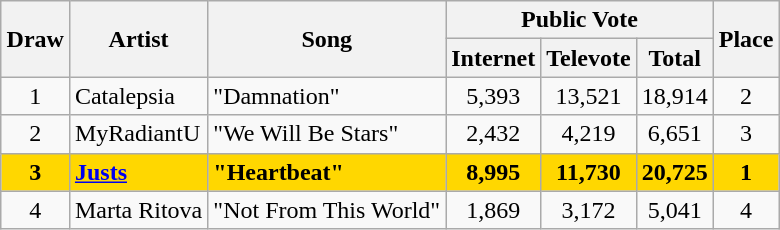<table class="sortable wikitable" style="margin: 1em auto 1em auto; text-align:center;">
<tr>
<th rowspan="2">Draw</th>
<th rowspan="2">Artist</th>
<th rowspan="2">Song</th>
<th colspan="3" class="unsortable">Public Vote</th>
<th rowspan="2">Place</th>
</tr>
<tr>
<th>Internet</th>
<th>Televote</th>
<th>Total</th>
</tr>
<tr>
<td>1</td>
<td align="left">Catalepsia</td>
<td align="left">"Damnation"</td>
<td>5,393</td>
<td>13,521</td>
<td>18,914</td>
<td>2</td>
</tr>
<tr>
<td>2</td>
<td align="left">MyRadiantU</td>
<td align="left">"We Will Be Stars"</td>
<td>2,432</td>
<td>4,219</td>
<td>6,651</td>
<td>3</td>
</tr>
<tr style="font-weight:bold; background:gold;">
<td>3</td>
<td align="left"><a href='#'>Justs</a></td>
<td align="left">"Heartbeat"</td>
<td>8,995</td>
<td>11,730</td>
<td>20,725</td>
<td>1</td>
</tr>
<tr>
<td>4</td>
<td align="left">Marta Ritova</td>
<td align="left">"Not From This World"</td>
<td>1,869</td>
<td>3,172</td>
<td>5,041</td>
<td>4</td>
</tr>
</table>
